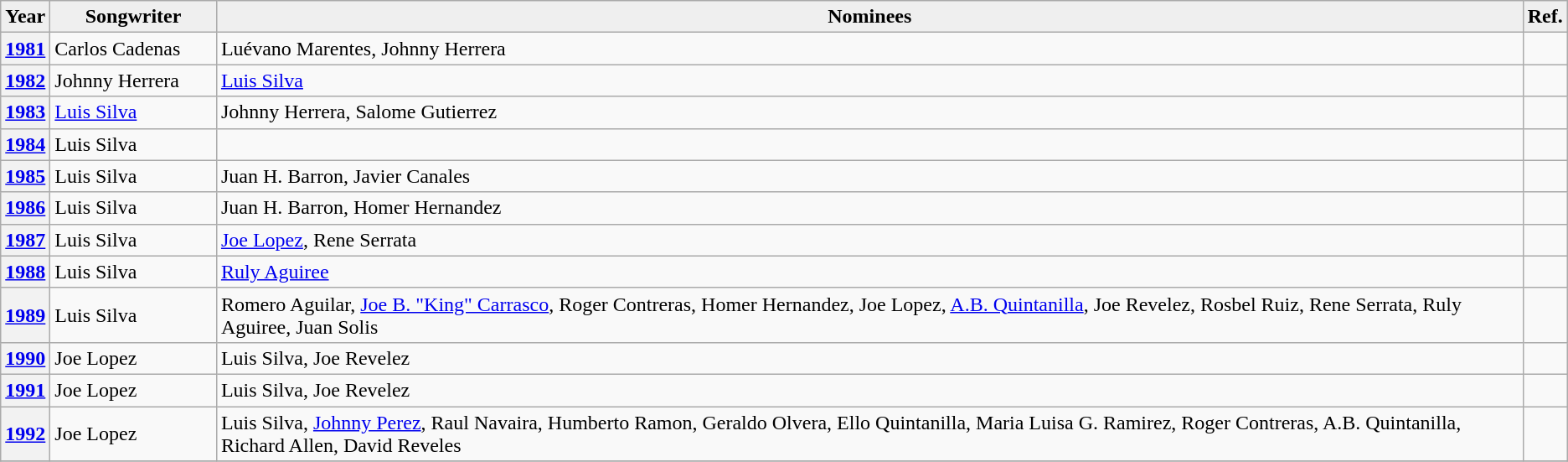<table class="wikitable sortable">
<tr>
<th style="background:#efefef;">Year</th>
<th style="background:#efefef; width:125px;">Songwriter</th>
<th style="background:#efefef;" class="unsortable">Nominees</th>
<th style="background:#efefef;" class="unsortable">Ref.</th>
</tr>
<tr>
<th scope="row"><a href='#'>1981</a></th>
<td>Carlos Cadenas</td>
<td>Luévano Marentes, Johnny Herrera</td>
<td style="text-align:center;"></td>
</tr>
<tr>
<th scope="row"><a href='#'>1982</a></th>
<td>Johnny Herrera</td>
<td><a href='#'>Luis Silva</a></td>
<td style="text-align:center;"></td>
</tr>
<tr>
<th scope="row"><a href='#'>1983</a></th>
<td><a href='#'>Luis Silva</a></td>
<td>Johnny Herrera, Salome Gutierrez</td>
<td style="text-align:center;"></td>
</tr>
<tr>
<th scope="row"><a href='#'>1984</a></th>
<td>Luis Silva</td>
<td></td>
<td style="text-align:center;"></td>
</tr>
<tr>
<th scope="row"><a href='#'>1985</a></th>
<td>Luis Silva</td>
<td>Juan H. Barron, Javier Canales</td>
<td style="text-align:center;"></td>
</tr>
<tr>
<th scope="row"><a href='#'>1986</a></th>
<td>Luis Silva</td>
<td>Juan H. Barron, Homer Hernandez</td>
<td style="text-align:center;"></td>
</tr>
<tr>
<th scope="row"><a href='#'>1987</a></th>
<td>Luis Silva</td>
<td><a href='#'>Joe Lopez</a>, Rene Serrata</td>
<td style="text-align:center;"></td>
</tr>
<tr>
<th scope="row"><a href='#'>1988</a></th>
<td>Luis Silva</td>
<td><a href='#'>Ruly Aguiree</a></td>
<td style="text-align:center;"></td>
</tr>
<tr>
<th scope="row"><a href='#'>1989</a></th>
<td>Luis Silva</td>
<td>Romero Aguilar, <a href='#'>Joe B. "King" Carrasco</a>, Roger Contreras, Homer Hernandez, Joe Lopez, <a href='#'>A.B. Quintanilla</a>, Joe Revelez, Rosbel Ruiz, Rene Serrata, Ruly Aguiree, Juan Solis</td>
<td style="text-align:center;"></td>
</tr>
<tr>
<th scope="row"><a href='#'>1990</a></th>
<td>Joe Lopez</td>
<td>Luis Silva, Joe Revelez</td>
<td style="text-align:center;"></td>
</tr>
<tr>
<th scope="row"><a href='#'>1991</a></th>
<td>Joe Lopez</td>
<td>Luis Silva, Joe Revelez</td>
<td style="text-align:center;"></td>
</tr>
<tr>
<th scope="row"><a href='#'>1992</a></th>
<td>Joe Lopez</td>
<td>Luis Silva, <a href='#'>Johnny Perez</a>, Raul Navaira, Humberto Ramon, Geraldo Olvera, Ello Quintanilla, Maria Luisa G. Ramirez, Roger Contreras, A.B. Quintanilla, Richard Allen, David Reveles</td>
<td style="text-align:center;"></td>
</tr>
<tr>
</tr>
</table>
